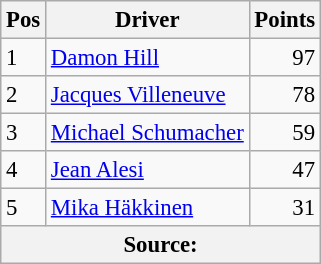<table class="wikitable" style="font-size: 95%;">
<tr>
<th>Pos</th>
<th>Driver</th>
<th>Points</th>
</tr>
<tr>
<td>1</td>
<td> <a href='#'>Damon Hill</a></td>
<td align="right">97</td>
</tr>
<tr>
<td>2</td>
<td> <a href='#'>Jacques Villeneuve</a></td>
<td align="right">78</td>
</tr>
<tr>
<td>3</td>
<td> <a href='#'>Michael Schumacher</a></td>
<td align="right">59</td>
</tr>
<tr>
<td>4</td>
<td> <a href='#'>Jean Alesi</a></td>
<td align="right">47</td>
</tr>
<tr>
<td>5</td>
<td> <a href='#'>Mika Häkkinen</a></td>
<td align="right">31</td>
</tr>
<tr>
<th colspan="4">Source: </th>
</tr>
</table>
